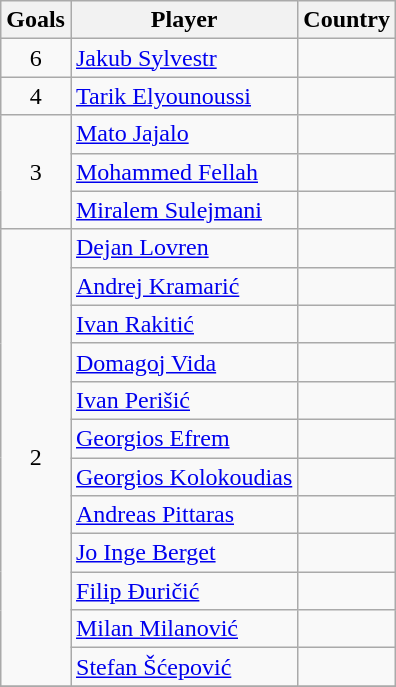<table class="wikitable" style="text-align: left;">
<tr>
<th>Goals</th>
<th>Player</th>
<th>Country</th>
</tr>
<tr>
<td rowspan="1" align=center>6</td>
<td><a href='#'>Jakub Sylvestr</a></td>
<td></td>
</tr>
<tr>
<td rowspan="1" align=center>4</td>
<td><a href='#'>Tarik Elyounoussi</a></td>
<td></td>
</tr>
<tr>
<td rowspan="3" align=center>3</td>
<td><a href='#'>Mato Jajalo</a></td>
<td></td>
</tr>
<tr>
<td><a href='#'>Mohammed Fellah</a></td>
<td></td>
</tr>
<tr>
<td><a href='#'>Miralem Sulejmani</a></td>
<td></td>
</tr>
<tr>
<td rowspan="12" align=center>2</td>
<td><a href='#'>Dejan Lovren</a></td>
<td></td>
</tr>
<tr>
<td><a href='#'>Andrej Kramarić</a></td>
<td></td>
</tr>
<tr>
<td><a href='#'>Ivan Rakitić</a></td>
<td></td>
</tr>
<tr>
<td><a href='#'>Domagoj Vida</a></td>
<td></td>
</tr>
<tr>
<td><a href='#'>Ivan Perišić</a></td>
<td></td>
</tr>
<tr>
<td><a href='#'>Georgios Efrem</a></td>
<td></td>
</tr>
<tr>
<td><a href='#'>Georgios Kolokoudias</a></td>
<td></td>
</tr>
<tr>
<td><a href='#'>Andreas Pittaras</a></td>
<td></td>
</tr>
<tr>
<td><a href='#'>Jo Inge Berget</a></td>
<td></td>
</tr>
<tr>
<td><a href='#'>Filip Đuričić</a></td>
<td></td>
</tr>
<tr>
<td><a href='#'>Milan Milanović</a></td>
<td></td>
</tr>
<tr>
<td><a href='#'>Stefan Šćepović</a></td>
<td></td>
</tr>
<tr>
</tr>
</table>
